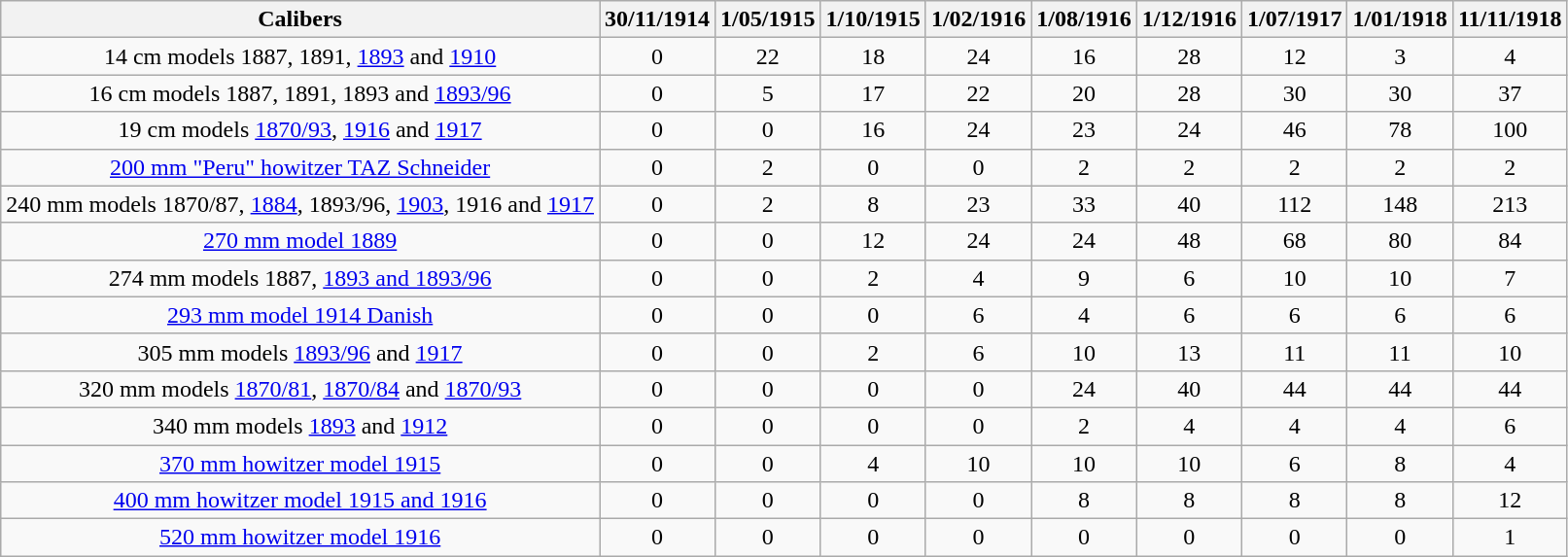<table class="wikitable centre" style="text-align:center;">
<tr>
<th>Calibers</th>
<th>30/11/1914</th>
<th>1/05/1915</th>
<th>1/10/1915</th>
<th>1/02/1916</th>
<th>1/08/1916</th>
<th>1/12/1916</th>
<th>1/07/1917</th>
<th>1/01/1918</th>
<th>11/11/1918</th>
</tr>
<tr>
<td>14 cm models 1887, 1891, <a href='#'>1893</a> and <a href='#'>1910</a></td>
<td>0</td>
<td>22</td>
<td>18</td>
<td>24</td>
<td>16</td>
<td>28</td>
<td>12</td>
<td>3</td>
<td>4</td>
</tr>
<tr>
<td>16 cm models 1887, 1891, 1893 and <a href='#'>1893/96</a></td>
<td>0</td>
<td>5</td>
<td>17</td>
<td>22</td>
<td>20</td>
<td>28</td>
<td>30</td>
<td>30</td>
<td>37</td>
</tr>
<tr>
<td>19 cm models <a href='#'>1870/93</a>, <a href='#'>1916</a> and <a href='#'>1917</a></td>
<td>0</td>
<td>0</td>
<td>16</td>
<td>24</td>
<td>23</td>
<td>24</td>
<td>46</td>
<td>78</td>
<td>100</td>
</tr>
<tr>
<td><a href='#'>200 mm "Peru" howitzer TAZ Schneider</a></td>
<td>0</td>
<td>2</td>
<td>0</td>
<td>0</td>
<td>2</td>
<td>2</td>
<td>2</td>
<td>2</td>
<td>2</td>
</tr>
<tr>
<td>240 mm models 1870/87, <a href='#'>1884</a>, 1893/96, <a href='#'>1903</a>, 1916 and <a href='#'>1917</a></td>
<td>0</td>
<td>2</td>
<td>8</td>
<td>23</td>
<td>33</td>
<td>40</td>
<td>112</td>
<td>148</td>
<td>213</td>
</tr>
<tr>
<td><a href='#'>270 mm model 1889</a></td>
<td>0</td>
<td>0</td>
<td>12</td>
<td>24</td>
<td>24</td>
<td>48</td>
<td>68</td>
<td>80</td>
<td>84</td>
</tr>
<tr>
<td>274 mm models 1887, <a href='#'>1893 and 1893/96</a></td>
<td>0</td>
<td>0</td>
<td>2</td>
<td>4</td>
<td>9</td>
<td>6</td>
<td>10</td>
<td>10</td>
<td>7</td>
</tr>
<tr>
<td><a href='#'>293 mm model 1914 Danish</a></td>
<td>0</td>
<td>0</td>
<td>0</td>
<td>6</td>
<td>4</td>
<td>6</td>
<td>6</td>
<td>6</td>
<td>6</td>
</tr>
<tr>
<td>305 mm models <a href='#'>1893/96</a> and <a href='#'>1917</a></td>
<td>0</td>
<td>0</td>
<td>2</td>
<td>6</td>
<td>10</td>
<td>13</td>
<td>11</td>
<td>11</td>
<td>10</td>
</tr>
<tr>
<td>320 mm models <a href='#'>1870/81</a>, <a href='#'>1870/84</a> and <a href='#'>1870/93</a></td>
<td>0</td>
<td>0</td>
<td>0</td>
<td>0</td>
<td>24</td>
<td>40</td>
<td>44</td>
<td>44</td>
<td>44</td>
</tr>
<tr>
<td>340 mm models <a href='#'>1893</a> and <a href='#'>1912</a></td>
<td>0</td>
<td>0</td>
<td>0</td>
<td>0</td>
<td>2</td>
<td>4</td>
<td>4</td>
<td>4</td>
<td>6</td>
</tr>
<tr>
<td><a href='#'>370 mm howitzer model 1915</a></td>
<td>0</td>
<td>0</td>
<td>4</td>
<td>10</td>
<td>10</td>
<td>10</td>
<td>6</td>
<td>8</td>
<td>4</td>
</tr>
<tr>
<td><a href='#'>400 mm howitzer model 1915 and 1916</a></td>
<td>0</td>
<td>0</td>
<td>0</td>
<td>0</td>
<td>8</td>
<td>8</td>
<td>8</td>
<td>8</td>
<td>12</td>
</tr>
<tr>
<td><a href='#'>520 mm howitzer model 1916</a></td>
<td>0</td>
<td>0</td>
<td>0</td>
<td>0</td>
<td>0</td>
<td>0</td>
<td>0</td>
<td>0</td>
<td>1</td>
</tr>
</table>
